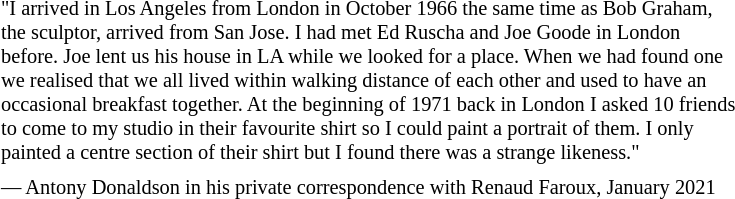<table class="toccolours" style="float: left; margin-left: 0em; margin-right: 2em; font-size: 85%; background:offwhite; color:black; width:40em; max-width: 40%;" cellspacing="5">
<tr>
<td style="text-align: left;">"I arrived in Los Angeles from London in October 1966 the same time as Bob Graham, the sculptor, arrived from San Jose. I had met Ed Ruscha and Joe Goode in London before. Joe lent us his house in LA while we looked for a place. When we had found one we realised that we all lived within walking distance of each other and used to have an occasional breakfast together. At the beginning of 1971 back in London I asked 10 friends to come to my studio in their favourite shirt so I could paint a portrait of them. I only painted a centre section of their shirt but I found there was a strange likeness."</td>
</tr>
<tr>
<td style="text-align: left;">— Antony Donaldson in his private correspondence with Renaud Faroux, January 2021</td>
</tr>
</table>
